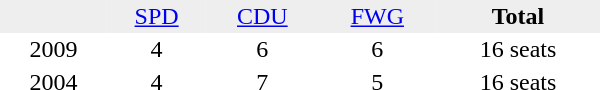<table border="0" cellpadding="2" cellspacing="0" width="400">
<tr bgcolor="#eeeeee" align="center">
<td></td>
<td><a href='#'>SPD</a></td>
<td><a href='#'>CDU</a></td>
<td><a href='#'>FWG</a></td>
<td><strong>Total</strong></td>
</tr>
<tr align="center">
<td>2009</td>
<td>4</td>
<td>6</td>
<td>6</td>
<td>16 seats</td>
</tr>
<tr align="center">
<td>2004</td>
<td>4</td>
<td>7</td>
<td>5</td>
<td>16 seats</td>
</tr>
</table>
